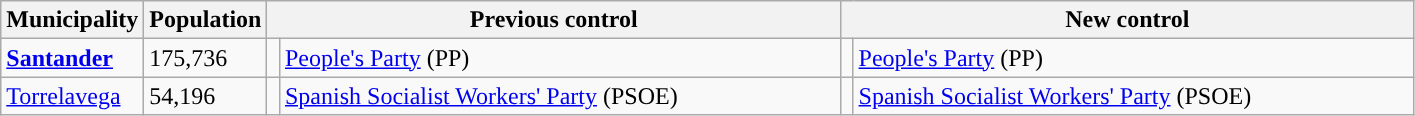<table class="wikitable sortable">
<tr>
<th>Municipality</th>
<th>Population</th>
<th colspan="2" style="width:375px;">Previous control</th>
<th colspan="2" style="width:375px;">New control</th>
</tr>
<tr>
<td><strong><a href='#'>Santander</a></strong></td>
<td>175,736</td>
<td width="1" style="color:inherit;background:"></td>
<td><a href='#'>People's Party</a> (PP)</td>
<td width="1" style="color:inherit;background:"></td>
<td><a href='#'>People's Party</a> (PP)</td>
</tr>
<tr>
<td><a href='#'>Torrelavega</a></td>
<td>54,196</td>
<td style="color:inherit;background:"></td>
<td><a href='#'>Spanish Socialist Workers' Party</a> (PSOE)</td>
<td style="color:inherit;background:"></td>
<td><a href='#'>Spanish Socialist Workers' Party</a> (PSOE)</td>
</tr>
</table>
